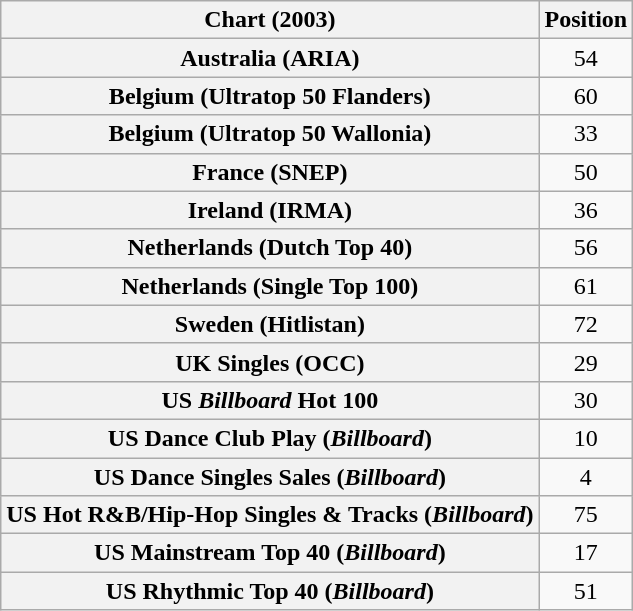<table class="wikitable sortable plainrowheaders" style="text-align:center">
<tr>
<th scope="col">Chart (2003)</th>
<th scope="col">Position</th>
</tr>
<tr>
<th scope="row">Australia (ARIA)</th>
<td>54</td>
</tr>
<tr>
<th scope="row">Belgium (Ultratop 50 Flanders)</th>
<td>60</td>
</tr>
<tr>
<th scope="row">Belgium (Ultratop 50 Wallonia)</th>
<td>33</td>
</tr>
<tr>
<th scope="row">France (SNEP)</th>
<td>50</td>
</tr>
<tr>
<th scope="row">Ireland (IRMA)</th>
<td>36</td>
</tr>
<tr>
<th scope="row">Netherlands (Dutch Top 40)</th>
<td>56</td>
</tr>
<tr>
<th scope="row">Netherlands (Single Top 100)</th>
<td>61</td>
</tr>
<tr>
<th scope="row">Sweden (Hitlistan)</th>
<td>72</td>
</tr>
<tr>
<th scope="row">UK Singles (OCC)</th>
<td>29</td>
</tr>
<tr>
<th scope="row">US <em>Billboard</em> Hot 100</th>
<td>30</td>
</tr>
<tr>
<th scope="row">US Dance Club Play (<em>Billboard</em>)</th>
<td>10</td>
</tr>
<tr>
<th scope="row">US Dance Singles Sales (<em>Billboard</em>)</th>
<td>4</td>
</tr>
<tr>
<th scope="row">US Hot R&B/Hip-Hop Singles & Tracks (<em>Billboard</em>)</th>
<td>75</td>
</tr>
<tr>
<th scope="row">US Mainstream Top 40 (<em>Billboard</em>)</th>
<td>17</td>
</tr>
<tr>
<th scope="row">US Rhythmic Top 40 (<em>Billboard</em>)</th>
<td>51</td>
</tr>
</table>
